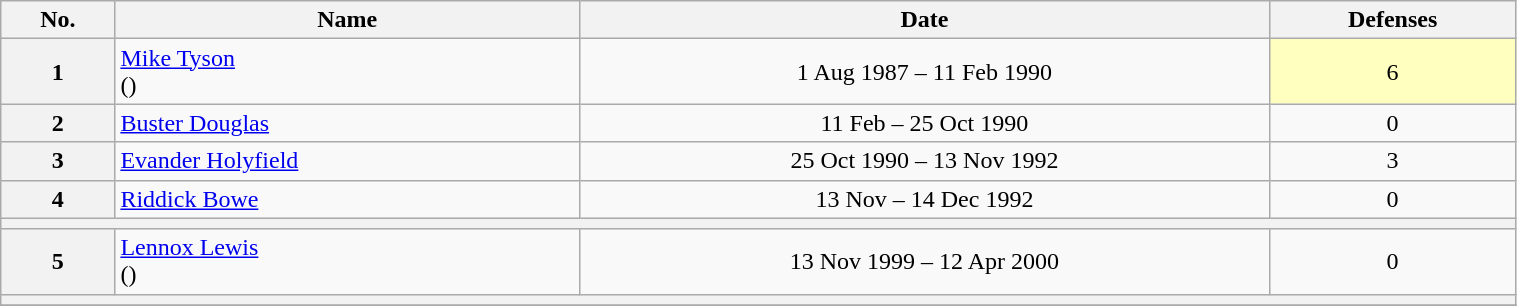<table class="wikitable sortable" style="width:80%">
<tr>
<th>No.</th>
<th>Name</th>
<th>Date</th>
<th>Defenses</th>
</tr>
<tr align=center>
<th>1</th>
<td align=left><a href='#'>Mike Tyson</a><br>()</td>
<td>1 Aug 1987 – 11 Feb 1990</td>
<td style="background:#ffffbf;">6</td>
</tr>
<tr align=center>
<th>2</th>
<td align=left><a href='#'>Buster Douglas</a></td>
<td>11 Feb – 25 Oct 1990</td>
<td>0</td>
</tr>
<tr align=center>
<th>3</th>
<td align=left><a href='#'>Evander Holyfield</a></td>
<td>25 Oct 1990 – 13 Nov 1992</td>
<td>3</td>
</tr>
<tr align=center>
<th>4</th>
<td align=left><a href='#'>Riddick Bowe</a></td>
<td>13 Nov – 14 Dec 1992</td>
<td>0</td>
</tr>
<tr align=center>
<th colspan=4></th>
</tr>
<tr align=center>
<th>5</th>
<td align=left><a href='#'>Lennox Lewis</a><br>()</td>
<td>13 Nov 1999 – 12 Apr 2000</td>
<td>0</td>
</tr>
<tr align=center>
<th colspan=4></th>
</tr>
<tr align=center>
</tr>
</table>
